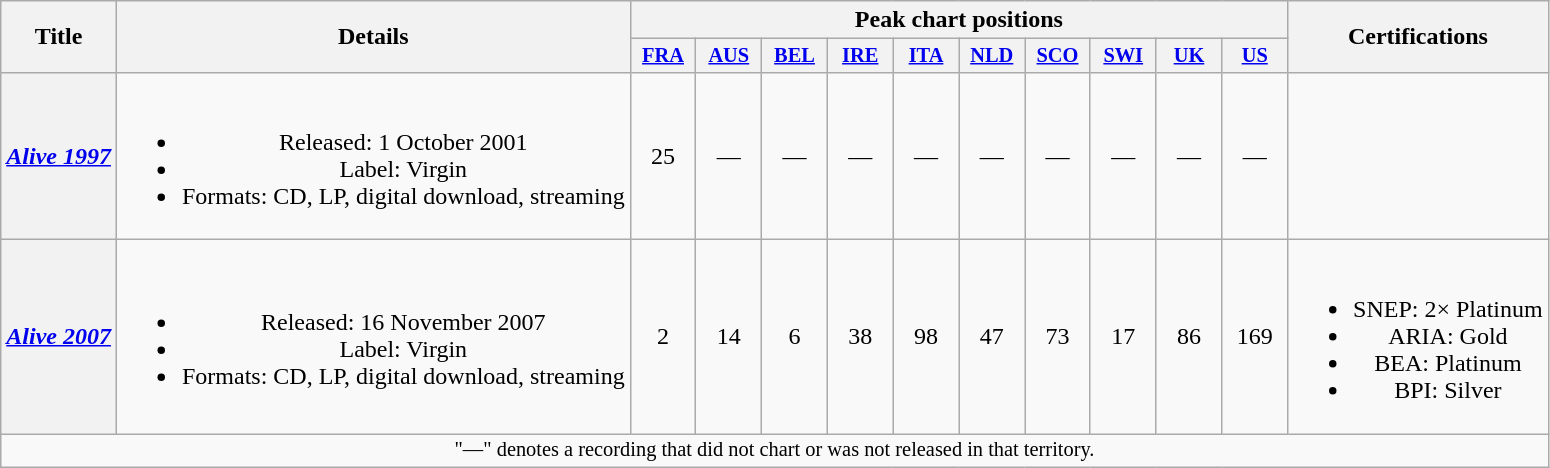<table class="wikitable plainrowheaders" style="text-align:center;">
<tr>
<th scope="col" rowspan="2">Title</th>
<th scope="col" rowspan="2">Details</th>
<th scope="col" colspan="10">Peak chart positions</th>
<th scope="col" rowspan="2">Certifications</th>
</tr>
<tr>
<th scope="col" style="width:2.75em;font-size:85%;"><a href='#'>FRA</a><br></th>
<th scope="col" style="width:2.75em;font-size:85%;"><a href='#'>AUS</a><br></th>
<th scope="col" style="width:2.75em;font-size:85%;"><a href='#'>BEL</a><br></th>
<th scope="col" style="width:2.75em;font-size:85%;"><a href='#'>IRE</a><br></th>
<th scope="col" style="width:2.75em;font-size:85%;"><a href='#'>ITA</a><br></th>
<th scope="col" style="width:2.75em;font-size:85%;"><a href='#'>NLD</a><br></th>
<th scope="col" style="width:2.75em;font-size:85%;"><a href='#'>SCO</a><br></th>
<th scope="col" style="width:2.75em;font-size:85%;"><a href='#'>SWI</a><br></th>
<th scope="col" style="width:2.75em;font-size:85%;"><a href='#'>UK</a><br></th>
<th scope="col" style="width:2.75em;font-size:85%;"><a href='#'>US</a><br></th>
</tr>
<tr>
<th scope="row"><em><a href='#'>Alive 1997</a></em></th>
<td><br><ul><li>Released: 1 October 2001 </li><li>Label: Virgin</li><li>Formats: CD, LP, digital download, streaming</li></ul></td>
<td>25</td>
<td>—</td>
<td>—</td>
<td>—</td>
<td>—</td>
<td>—</td>
<td>—</td>
<td>—</td>
<td>—</td>
<td>—</td>
<td></td>
</tr>
<tr>
<th scope="row"><em><a href='#'>Alive 2007</a></em></th>
<td><br><ul><li>Released: 16 November 2007 </li><li>Label: Virgin</li><li>Formats: CD, LP, digital download, streaming</li></ul></td>
<td>2</td>
<td>14</td>
<td>6</td>
<td>38</td>
<td>98</td>
<td>47</td>
<td>73</td>
<td>17</td>
<td>86</td>
<td>169</td>
<td><br><ul><li>SNEP: 2× Platinum</li><li>ARIA: Gold</li><li>BEA: Platinum</li><li>BPI: Silver</li></ul></td>
</tr>
<tr>
<td colspan="13" style="font-size:85%">"—" denotes a recording that did not chart or was not released in that territory.</td>
</tr>
</table>
